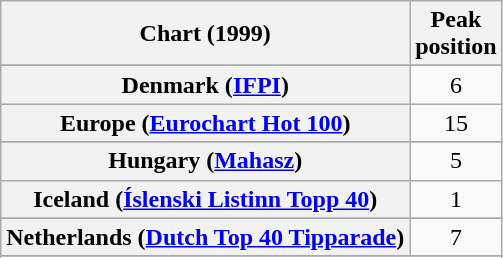<table class="wikitable sortable plainrowheaders" style="text-align:center">
<tr>
<th>Chart (1999)</th>
<th>Peak<br>position</th>
</tr>
<tr>
</tr>
<tr>
</tr>
<tr>
</tr>
<tr>
<th scope="row">Denmark (<a href='#'>IFPI</a>)</th>
<td>6</td>
</tr>
<tr>
<th scope="row">Europe (<a href='#'>Eurochart Hot 100</a>)</th>
<td>15</td>
</tr>
<tr>
</tr>
<tr>
</tr>
<tr>
</tr>
<tr>
<th scope="row">Hungary (<a href='#'>Mahasz</a>)</th>
<td>5</td>
</tr>
<tr>
<th scope="row">Iceland (<a href='#'>Íslenski Listinn Topp 40</a>)</th>
<td>1</td>
</tr>
<tr>
</tr>
<tr>
<th scope="row">Netherlands (<a href='#'>Dutch Top 40 Tipparade</a>)</th>
<td>7</td>
</tr>
<tr>
</tr>
<tr>
</tr>
<tr>
</tr>
<tr>
</tr>
<tr>
</tr>
<tr>
</tr>
<tr>
</tr>
<tr>
</tr>
</table>
